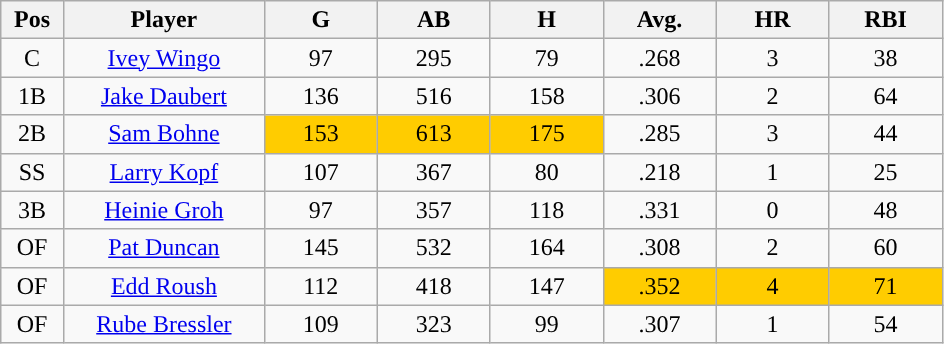<table class="wikitable sortable">
<tr>
<th bgcolor="#DDDDFF" width="5%">Pos</th>
<th bgcolor="#DDDDFF" width="16%">Player</th>
<th bgcolor="#DDDDFF" width="9%">G</th>
<th bgcolor="#DDDDFF" width="9%">AB</th>
<th bgcolor="#DDDDFF" width="9%">H</th>
<th bgcolor="#DDDDFF" width="9%">Avg.</th>
<th bgcolor="#DDDDFF" width="9%">HR</th>
<th bgcolor="#DDDDFF" width="9%">RBI</th>
</tr>
<tr align="center">
<td>C</td>
<td><a href='#'>Ivey Wingo</a></td>
<td>97</td>
<td>295</td>
<td>79</td>
<td>.268</td>
<td>3</td>
<td>38</td>
</tr>
<tr align="center">
<td>1B</td>
<td><a href='#'>Jake Daubert</a></td>
<td>136</td>
<td>516</td>
<td>158</td>
<td>.306</td>
<td>2</td>
<td>64</td>
</tr>
<tr align="center">
<td>2B</td>
<td><a href='#'>Sam Bohne</a></td>
<td style="background:#fc0;">153</td>
<td style="background:#fc0;">613</td>
<td style="background:#fc0;">175</td>
<td>.285</td>
<td>3</td>
<td>44</td>
</tr>
<tr align="center">
<td>SS</td>
<td><a href='#'>Larry Kopf</a></td>
<td>107</td>
<td>367</td>
<td>80</td>
<td>.218</td>
<td>1</td>
<td>25</td>
</tr>
<tr align="center">
<td>3B</td>
<td><a href='#'>Heinie Groh</a></td>
<td>97</td>
<td>357</td>
<td>118</td>
<td>.331</td>
<td>0</td>
<td>48</td>
</tr>
<tr align="center">
<td>OF</td>
<td><a href='#'>Pat Duncan</a></td>
<td>145</td>
<td>532</td>
<td>164</td>
<td>.308</td>
<td>2</td>
<td>60</td>
</tr>
<tr align="center">
<td>OF</td>
<td><a href='#'>Edd Roush</a></td>
<td>112</td>
<td>418</td>
<td>147</td>
<td style="background:#fc0;">.352</td>
<td style="background:#fc0;">4</td>
<td style="background:#fc0;">71</td>
</tr>
<tr align="center">
<td>OF</td>
<td><a href='#'>Rube Bressler</a></td>
<td>109</td>
<td>323</td>
<td>99</td>
<td>.307</td>
<td>1</td>
<td>54</td>
</tr>
</table>
